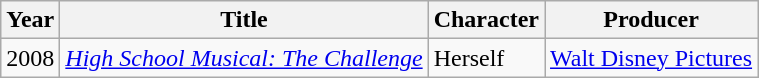<table class="wikitable">
<tr>
<th>Year</th>
<th>Title</th>
<th>Character</th>
<th>Producer</th>
</tr>
<tr>
<td>2008</td>
<td><em><a href='#'>High School Musical: The Challenge</a></em></td>
<td>Herself</td>
<td><a href='#'>Walt Disney Pictures</a></td>
</tr>
</table>
